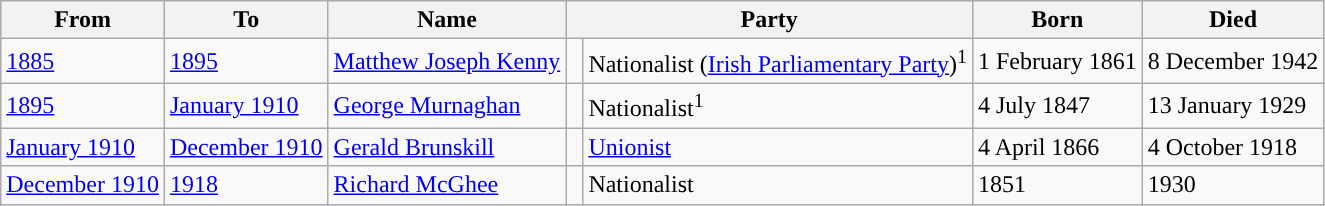<table class="wikitable">
<tr>
<th>From</th>
<th>To</th>
<th>Name</th>
<th colspan="2">Party</th>
<th>Born</th>
<th>Died</th>
</tr>
<tr>
<td><a href='#'>1885</a></td>
<td><a href='#'>1895</a></td>
<td><a href='#'>Matthew Joseph Kenny</a></td>
<td style="color:inherit;background: "> </td>
<td>Nationalist (<a href='#'>Irish Parliamentary Party</a>)<sup>1</sup></td>
<td>1 February 1861</td>
<td>8 December 1942</td>
</tr>
<tr>
<td><a href='#'>1895</a></td>
<td><a href='#'>January 1910</a></td>
<td><a href='#'>George Murnaghan</a></td>
<td style="color:inherit;background: "> </td>
<td>Nationalist<sup>1</sup></td>
<td>4 July 1847</td>
<td>13 January 1929</td>
</tr>
<tr>
<td><a href='#'>January 1910</a></td>
<td><a href='#'>December 1910</a></td>
<td><a href='#'>Gerald Brunskill</a></td>
<td style="color:inherit;background: "> </td>
<td><a href='#'>Unionist</a></td>
<td>4 April 1866</td>
<td>4 October 1918</td>
</tr>
<tr>
<td><a href='#'>December 1910</a></td>
<td><a href='#'>1918</a></td>
<td><a href='#'>Richard McGhee</a></td>
<td style="color:inherit;background: "> </td>
<td>Nationalist</td>
<td>1851</td>
<td>1930</td>
</tr>
</table>
